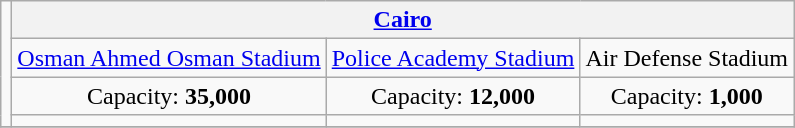<table class="wikitable" style="text-align:center">
<tr>
<td rowspan="4"></td>
<th colspan="3"><a href='#'>Cairo</a></th>
</tr>
<tr>
<td><a href='#'>Osman Ahmed Osman Stadium</a></td>
<td><a href='#'>Police Academy Stadium</a></td>
<td>Air Defense Stadium</td>
</tr>
<tr>
<td>Capacity: <strong>35,000</strong></td>
<td>Capacity: <strong>12,000</strong></td>
<td>Capacity: <strong>1,000</strong></td>
</tr>
<tr>
<td></td>
<td></td>
<td></td>
</tr>
<tr>
</tr>
</table>
